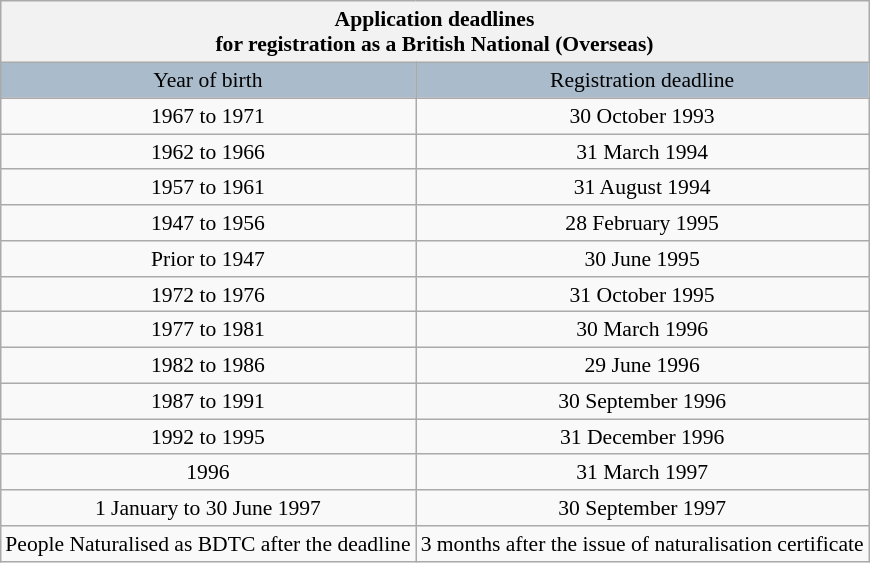<table class="wikitable" style="float:right; font-size:90%; margin-left: 1.2em;">
<tr style="text-align:center;">
<th colspan=2>Application deadlines<br>for registration as a British National (Overseas)</th>
</tr>
<tr style="text-align:center; background:#abc;">
<td>Year of birth</td>
<td>Registration deadline</td>
</tr>
<tr style="text-align:center;">
<td>1967 to 1971</td>
<td>30 October 1993</td>
</tr>
<tr style="text-align:center;">
<td>1962 to 1966</td>
<td>31 March 1994</td>
</tr>
<tr style="text-align:center;">
<td>1957 to 1961</td>
<td>31 August 1994</td>
</tr>
<tr style="text-align:center;">
<td>1947 to 1956</td>
<td>28 February 1995</td>
</tr>
<tr style="text-align:center;">
<td>Prior to 1947</td>
<td>30 June 1995</td>
</tr>
<tr style="text-align:center;">
<td>1972 to 1976</td>
<td>31 October 1995</td>
</tr>
<tr style="text-align:center;">
<td>1977 to 1981</td>
<td>30 March 1996</td>
</tr>
<tr style="text-align:center;">
<td>1982 to 1986</td>
<td>29 June 1996</td>
</tr>
<tr style="text-align:center;">
<td>1987 to 1991</td>
<td>30 September 1996</td>
</tr>
<tr style="text-align:center;">
<td>1992 to 1995</td>
<td>31 December 1996</td>
</tr>
<tr style="text-align:center;">
<td>1996</td>
<td>31 March 1997</td>
</tr>
<tr style="text-align:center;">
<td>1 January to 30 June 1997</td>
<td>30 September 1997</td>
</tr>
<tr style="text-align:center;">
<td>People Naturalised as BDTC after the deadline</td>
<td>3 months after the issue of naturalisation certificate</td>
</tr>
</table>
